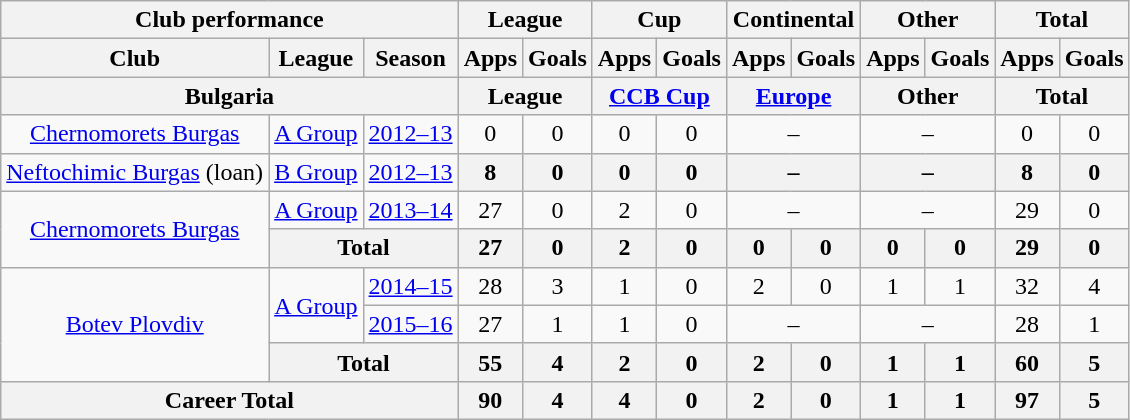<table class="wikitable" style="text-align: center">
<tr>
<th Colspan="3">Club performance</th>
<th Colspan="2">League</th>
<th Colspan="2">Cup</th>
<th Colspan="2">Continental</th>
<th Colspan="2">Other</th>
<th Colspan="3">Total</th>
</tr>
<tr>
<th>Club</th>
<th>League</th>
<th>Season</th>
<th>Apps</th>
<th>Goals</th>
<th>Apps</th>
<th>Goals</th>
<th>Apps</th>
<th>Goals</th>
<th>Apps</th>
<th>Goals</th>
<th>Apps</th>
<th>Goals</th>
</tr>
<tr>
<th Colspan="3">Bulgaria</th>
<th Colspan="2">League</th>
<th Colspan="2"><a href='#'>CCB Cup</a></th>
<th Colspan="2"><a href='#'>Europe</a></th>
<th Colspan="2">Other</th>
<th Colspan="2">Total</th>
</tr>
<tr>
<td rowspan="1" valign="center"><a href='#'>Chernomorets Burgas</a></td>
<td rowspan="1"><a href='#'>A Group</a></td>
<td><a href='#'>2012–13</a></td>
<td>0</td>
<td>0</td>
<td>0</td>
<td>0</td>
<td colspan="2">–</td>
<td colspan="2">–</td>
<td>0</td>
<td>0</td>
</tr>
<tr>
<td><a href='#'>Neftochimic Burgas</a> (loan)</td>
<td><a href='#'>B Group</a></td>
<td><a href='#'>2012–13</a></td>
<th>8</th>
<th>0</th>
<th>0</th>
<th>0</th>
<th colspan="2">–</th>
<th colspan="2">–</th>
<th>8</th>
<th>0</th>
</tr>
<tr>
<td rowspan="2" valign="center"><a href='#'>Chernomorets Burgas</a></td>
<td rowspan="1"><a href='#'>A Group</a></td>
<td><a href='#'>2013–14</a></td>
<td>27</td>
<td>0</td>
<td>2</td>
<td>0</td>
<td colspan="2">–</td>
<td colspan="2">–</td>
<td>29</td>
<td>0</td>
</tr>
<tr>
<th colspan=2>Total</th>
<th>27</th>
<th>0</th>
<th>2</th>
<th>0</th>
<th>0</th>
<th>0</th>
<th>0</th>
<th>0</th>
<th>29</th>
<th>0</th>
</tr>
<tr>
<td rowspan="3" valign="center"><a href='#'>Botev Plovdiv</a></td>
<td rowspan="2"><a href='#'>A Group</a></td>
<td><a href='#'>2014–15</a></td>
<td>28</td>
<td>3</td>
<td>1</td>
<td>0</td>
<td>2</td>
<td>0</td>
<td>1</td>
<td>1</td>
<td>32</td>
<td>4</td>
</tr>
<tr>
<td><a href='#'>2015–16</a></td>
<td>27</td>
<td>1</td>
<td>1</td>
<td>0</td>
<td colspan="2">–</td>
<td colspan="2">–</td>
<td>28</td>
<td>1</td>
</tr>
<tr>
<th colspan=2>Total</th>
<th>55</th>
<th>4</th>
<th>2</th>
<th>0</th>
<th>2</th>
<th>0</th>
<th>1</th>
<th>1</th>
<th>60</th>
<th>5</th>
</tr>
<tr>
<th colspan=3>Career Total</th>
<th>90</th>
<th>4</th>
<th>4</th>
<th>0</th>
<th>2</th>
<th>0</th>
<th>1</th>
<th>1</th>
<th>97</th>
<th>5</th>
</tr>
</table>
